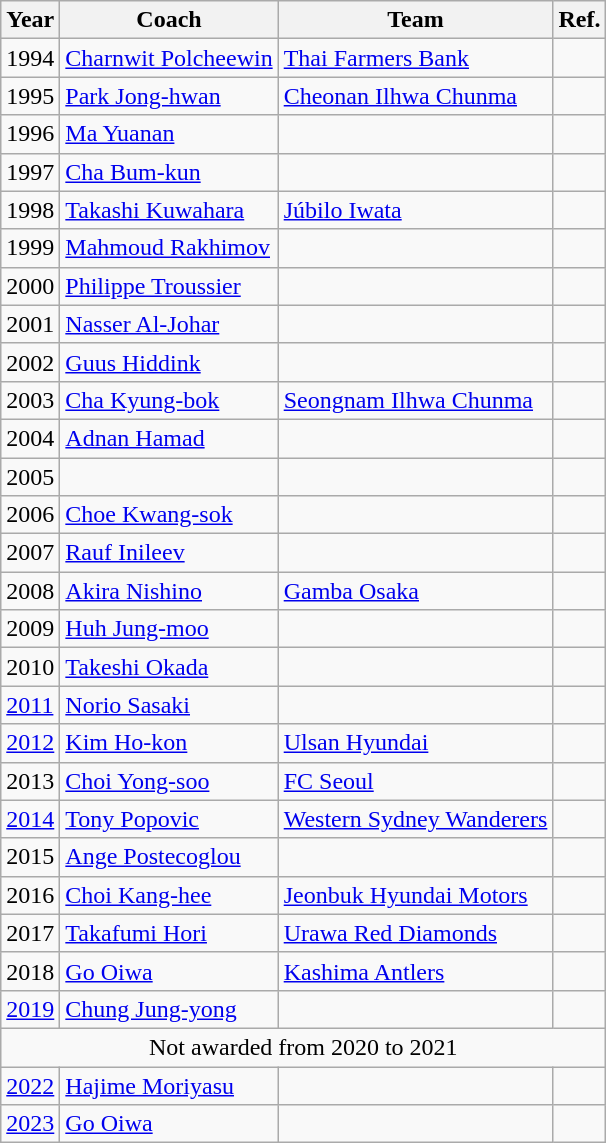<table class="wikitable">
<tr>
<th>Year</th>
<th>Coach</th>
<th>Team</th>
<th>Ref.</th>
</tr>
<tr>
<td>1994</td>
<td> <a href='#'>Charnwit Polcheewin</a></td>
<td> <a href='#'>Thai Farmers Bank</a></td>
<td></td>
</tr>
<tr>
<td>1995</td>
<td> <a href='#'>Park Jong-hwan</a></td>
<td> <a href='#'>Cheonan Ilhwa Chunma</a></td>
<td></td>
</tr>
<tr>
<td>1996</td>
<td> <a href='#'>Ma Yuanan</a></td>
<td></td>
<td></td>
</tr>
<tr>
<td>1997</td>
<td> <a href='#'>Cha Bum-kun</a></td>
<td></td>
<td></td>
</tr>
<tr>
<td>1998</td>
<td> <a href='#'>Takashi Kuwahara</a></td>
<td> <a href='#'>Júbilo Iwata</a></td>
<td></td>
</tr>
<tr>
<td>1999</td>
<td> <a href='#'>Mahmoud Rakhimov</a></td>
<td></td>
<td></td>
</tr>
<tr>
<td>2000</td>
<td> <a href='#'>Philippe Troussier</a></td>
<td></td>
<td></td>
</tr>
<tr>
<td>2001</td>
<td> <a href='#'>Nasser Al-Johar</a></td>
<td></td>
<td></td>
</tr>
<tr>
<td>2002</td>
<td> <a href='#'>Guus Hiddink</a></td>
<td></td>
<td></td>
</tr>
<tr>
<td>2003</td>
<td> <a href='#'>Cha Kyung-bok</a></td>
<td> <a href='#'>Seongnam Ilhwa Chunma</a></td>
<td></td>
</tr>
<tr>
<td>2004</td>
<td> <a href='#'>Adnan Hamad</a></td>
<td></td>
<td></td>
</tr>
<tr>
<td>2005</td>
<td></td>
<td></td>
<td></td>
</tr>
<tr>
<td>2006</td>
<td> <a href='#'>Choe Kwang-sok</a></td>
<td></td>
<td></td>
</tr>
<tr>
<td>2007</td>
<td> <a href='#'>Rauf Inileev</a></td>
<td></td>
<td></td>
</tr>
<tr>
<td>2008</td>
<td> <a href='#'>Akira Nishino</a></td>
<td> <a href='#'>Gamba Osaka</a></td>
<td></td>
</tr>
<tr>
<td>2009</td>
<td> <a href='#'>Huh Jung-moo</a></td>
<td></td>
<td></td>
</tr>
<tr>
<td>2010</td>
<td> <a href='#'>Takeshi Okada</a></td>
<td></td>
<td></td>
</tr>
<tr>
<td><a href='#'>2011</a></td>
<td> <a href='#'>Norio Sasaki</a></td>
<td></td>
<td></td>
</tr>
<tr>
<td><a href='#'>2012</a></td>
<td> <a href='#'>Kim Ho-kon</a></td>
<td> <a href='#'>Ulsan Hyundai</a></td>
<td></td>
</tr>
<tr>
<td>2013</td>
<td> <a href='#'>Choi Yong-soo</a></td>
<td> <a href='#'>FC Seoul</a></td>
<td></td>
</tr>
<tr>
<td><a href='#'>2014</a></td>
<td> <a href='#'>Tony Popovic</a></td>
<td> <a href='#'>Western Sydney Wanderers</a></td>
<td></td>
</tr>
<tr>
<td>2015</td>
<td> <a href='#'>Ange Postecoglou</a></td>
<td></td>
<td></td>
</tr>
<tr>
<td>2016</td>
<td> <a href='#'>Choi Kang-hee</a></td>
<td> <a href='#'>Jeonbuk Hyundai Motors</a></td>
<td></td>
</tr>
<tr>
<td>2017</td>
<td> <a href='#'>Takafumi Hori</a></td>
<td> <a href='#'>Urawa Red Diamonds</a></td>
<td></td>
</tr>
<tr>
<td>2018</td>
<td> <a href='#'>Go Oiwa</a></td>
<td> <a href='#'>Kashima Antlers</a></td>
<td></td>
</tr>
<tr>
<td><a href='#'>2019</a></td>
<td> <a href='#'>Chung Jung-yong</a></td>
<td></td>
<td></td>
</tr>
<tr>
<td align="center" colspan="4">Not awarded from 2020 to 2021</td>
</tr>
<tr>
<td><a href='#'>2022</a></td>
<td> <a href='#'>Hajime Moriyasu</a></td>
<td></td>
<td></td>
</tr>
<tr>
<td><a href='#'>2023</a></td>
<td> <a href='#'>Go Oiwa</a></td>
<td></td>
<td></td>
</tr>
</table>
